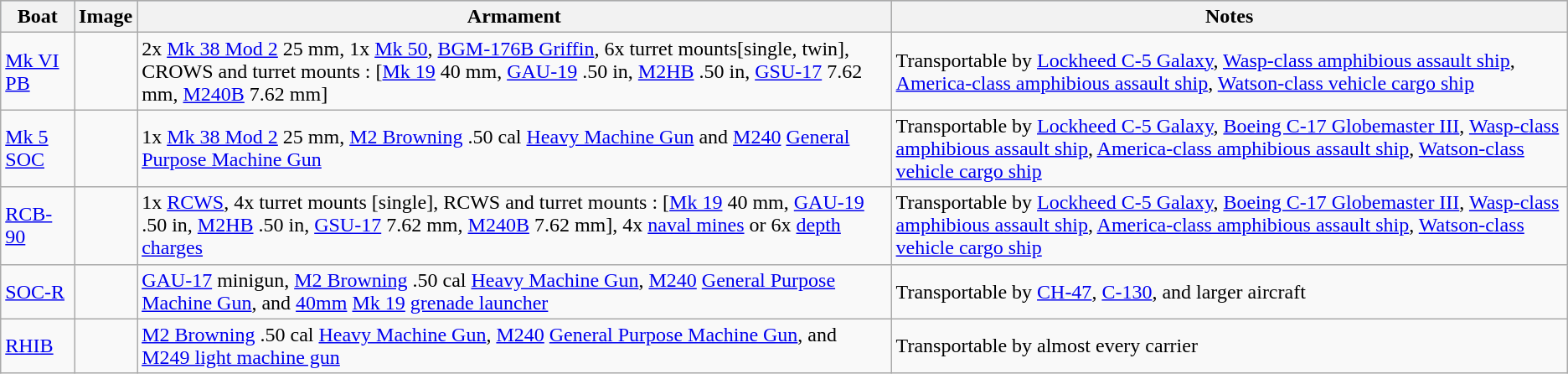<table class="wikitable">
<tr style="background:#aabccc;">
<th>Boat</th>
<th>Image</th>
<th>Armament</th>
<th>Notes</th>
</tr>
<tr>
<td><a href='#'>Mk VI PB</a></td>
<td></td>
<td>2x <a href='#'>Mk 38 Mod 2</a> 25 mm, 1x <a href='#'>Mk 50</a>, <a href='#'>BGM-176B Griffin</a>, 6x turret mounts[single, twin], CROWS and turret mounts : &#91;<a href='#'>Mk 19</a> 40 mm, <a href='#'>GAU-19</a> .50 in, <a href='#'>M2HB</a> .50 in, <a href='#'>GSU-17</a> 7.62 mm, <a href='#'>M240B</a> 7.62 mm&#93;</td>
<td>Transportable by <a href='#'>Lockheed C-5 Galaxy</a>, <a href='#'>Wasp-class amphibious assault ship</a>, <a href='#'>America-class amphibious assault ship</a>, <a href='#'>Watson-class vehicle cargo ship</a></td>
</tr>
<tr>
<td><a href='#'>Mk 5 SOC</a></td>
<td></td>
<td>1x <a href='#'>Mk 38 Mod 2</a> 25 mm, <a href='#'>M2 Browning</a> .50 cal <a href='#'>Heavy Machine Gun</a> and <a href='#'>M240</a> <a href='#'>General Purpose Machine Gun</a></td>
<td>Transportable by <a href='#'>Lockheed C-5 Galaxy</a>, <a href='#'>Boeing C-17 Globemaster III</a>, <a href='#'>Wasp-class amphibious assault ship</a>, <a href='#'>America-class amphibious assault ship</a>, <a href='#'>Watson-class vehicle cargo ship</a></td>
</tr>
<tr>
<td><a href='#'>RCB-90</a></td>
<td></td>
<td>1x <a href='#'>RCWS</a>, 4x turret mounts [single], RCWS and turret mounts : &#91;<a href='#'>Mk 19</a> 40 mm, <a href='#'>GAU-19</a> .50 in, <a href='#'>M2HB</a> .50 in, <a href='#'>GSU-17</a> 7.62 mm, <a href='#'>M240B</a> 7.62 mm&#93;, 4x <a href='#'>naval mines</a> or 6x <a href='#'>depth charges</a></td>
<td>Transportable by <a href='#'>Lockheed C-5 Galaxy</a>, <a href='#'>Boeing C-17 Globemaster III</a>, <a href='#'>Wasp-class amphibious assault ship</a>, <a href='#'>America-class amphibious assault ship</a>, <a href='#'>Watson-class vehicle cargo ship</a></td>
</tr>
<tr>
<td><a href='#'>SOC-R</a></td>
<td></td>
<td><a href='#'>GAU-17</a> minigun, <a href='#'>M2 Browning</a> .50 cal <a href='#'>Heavy Machine Gun</a>, <a href='#'>M240</a> <a href='#'>General Purpose Machine Gun</a>, and <a href='#'>40mm</a> <a href='#'>Mk 19</a> <a href='#'>grenade launcher</a></td>
<td>Transportable by <a href='#'>CH-47</a>, <a href='#'>C-130</a>, and larger aircraft</td>
</tr>
<tr>
<td><a href='#'>RHIB</a></td>
<td></td>
<td><a href='#'>M2 Browning</a> .50 cal <a href='#'>Heavy Machine Gun</a>, <a href='#'>M240</a> <a href='#'>General Purpose Machine Gun</a>, and <a href='#'>M249 light machine gun</a></td>
<td>Transportable by almost every carrier</td>
</tr>
</table>
